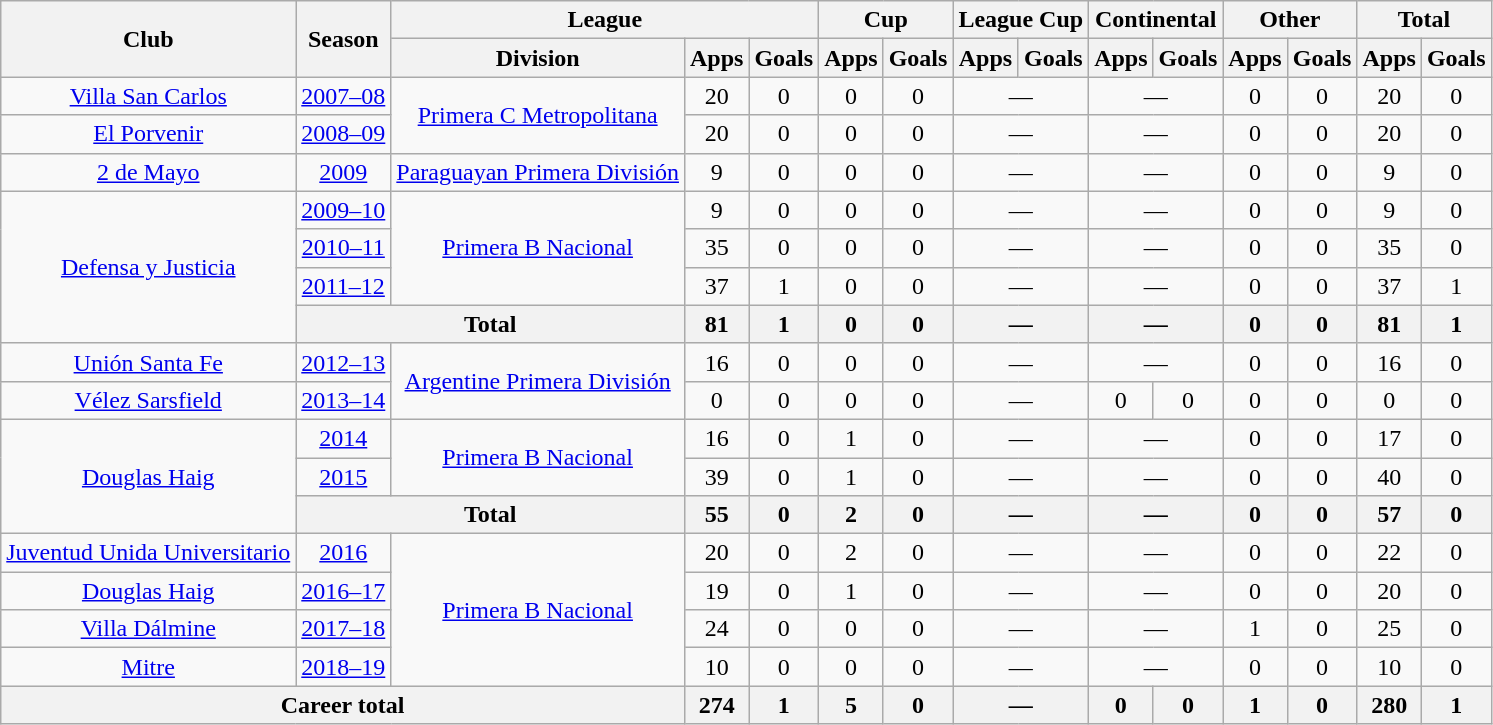<table class="wikitable" style="text-align:center">
<tr>
<th rowspan="2">Club</th>
<th rowspan="2">Season</th>
<th colspan="3">League</th>
<th colspan="2">Cup</th>
<th colspan="2">League Cup</th>
<th colspan="2">Continental</th>
<th colspan="2">Other</th>
<th colspan="2">Total</th>
</tr>
<tr>
<th>Division</th>
<th>Apps</th>
<th>Goals</th>
<th>Apps</th>
<th>Goals</th>
<th>Apps</th>
<th>Goals</th>
<th>Apps</th>
<th>Goals</th>
<th>Apps</th>
<th>Goals</th>
<th>Apps</th>
<th>Goals</th>
</tr>
<tr>
<td rowspan="1"><a href='#'>Villa San Carlos</a></td>
<td><a href='#'>2007–08</a></td>
<td rowspan="2"><a href='#'>Primera C Metropolitana</a></td>
<td>20</td>
<td>0</td>
<td>0</td>
<td>0</td>
<td colspan="2">—</td>
<td colspan="2">—</td>
<td>0</td>
<td>0</td>
<td>20</td>
<td>0</td>
</tr>
<tr>
<td rowspan="1"><a href='#'>El Porvenir</a></td>
<td><a href='#'>2008–09</a></td>
<td>20</td>
<td>0</td>
<td>0</td>
<td>0</td>
<td colspan="2">—</td>
<td colspan="2">—</td>
<td>0</td>
<td>0</td>
<td>20</td>
<td>0</td>
</tr>
<tr>
<td rowspan="1"><a href='#'>2 de Mayo</a></td>
<td><a href='#'>2009</a></td>
<td rowspan="1"><a href='#'>Paraguayan Primera División</a></td>
<td>9</td>
<td>0</td>
<td>0</td>
<td>0</td>
<td colspan="2">—</td>
<td colspan="2">—</td>
<td>0</td>
<td>0</td>
<td>9</td>
<td>0</td>
</tr>
<tr>
<td rowspan="4"><a href='#'>Defensa y Justicia</a></td>
<td><a href='#'>2009–10</a></td>
<td rowspan="3"><a href='#'>Primera B Nacional</a></td>
<td>9</td>
<td>0</td>
<td>0</td>
<td>0</td>
<td colspan="2">—</td>
<td colspan="2">—</td>
<td>0</td>
<td>0</td>
<td>9</td>
<td>0</td>
</tr>
<tr>
<td><a href='#'>2010–11</a></td>
<td>35</td>
<td>0</td>
<td>0</td>
<td>0</td>
<td colspan="2">—</td>
<td colspan="2">—</td>
<td>0</td>
<td>0</td>
<td>35</td>
<td>0</td>
</tr>
<tr>
<td><a href='#'>2011–12</a></td>
<td>37</td>
<td>1</td>
<td>0</td>
<td>0</td>
<td colspan="2">—</td>
<td colspan="2">—</td>
<td>0</td>
<td>0</td>
<td>37</td>
<td>1</td>
</tr>
<tr>
<th colspan="2">Total</th>
<th>81</th>
<th>1</th>
<th>0</th>
<th>0</th>
<th colspan="2">—</th>
<th colspan="2">—</th>
<th>0</th>
<th>0</th>
<th>81</th>
<th>1</th>
</tr>
<tr>
<td rowspan="1"><a href='#'>Unión Santa Fe</a></td>
<td><a href='#'>2012–13</a></td>
<td rowspan="2"><a href='#'>Argentine Primera División</a></td>
<td>16</td>
<td>0</td>
<td>0</td>
<td>0</td>
<td colspan="2">—</td>
<td colspan="2">—</td>
<td>0</td>
<td>0</td>
<td>16</td>
<td>0</td>
</tr>
<tr>
<td rowspan="1"><a href='#'>Vélez Sarsfield</a></td>
<td><a href='#'>2013–14</a></td>
<td>0</td>
<td>0</td>
<td>0</td>
<td>0</td>
<td colspan="2">—</td>
<td>0</td>
<td>0</td>
<td>0</td>
<td>0</td>
<td>0</td>
<td>0</td>
</tr>
<tr>
<td rowspan="3"><a href='#'>Douglas Haig</a></td>
<td><a href='#'>2014</a></td>
<td rowspan="2"><a href='#'>Primera B Nacional</a></td>
<td>16</td>
<td>0</td>
<td>1</td>
<td>0</td>
<td colspan="2">—</td>
<td colspan="2">—</td>
<td>0</td>
<td>0</td>
<td>17</td>
<td>0</td>
</tr>
<tr>
<td><a href='#'>2015</a></td>
<td>39</td>
<td>0</td>
<td>1</td>
<td>0</td>
<td colspan="2">—</td>
<td colspan="2">—</td>
<td>0</td>
<td>0</td>
<td>40</td>
<td>0</td>
</tr>
<tr>
<th colspan="2">Total</th>
<th>55</th>
<th>0</th>
<th>2</th>
<th>0</th>
<th colspan="2">—</th>
<th colspan="2">—</th>
<th>0</th>
<th>0</th>
<th>57</th>
<th>0</th>
</tr>
<tr>
<td rowspan="1"><a href='#'>Juventud Unida Universitario</a></td>
<td><a href='#'>2016</a></td>
<td rowspan="4"><a href='#'>Primera B Nacional</a></td>
<td>20</td>
<td>0</td>
<td>2</td>
<td>0</td>
<td colspan="2">—</td>
<td colspan="2">—</td>
<td>0</td>
<td>0</td>
<td>22</td>
<td>0</td>
</tr>
<tr>
<td rowspan="1"><a href='#'>Douglas Haig</a></td>
<td><a href='#'>2016–17</a></td>
<td>19</td>
<td>0</td>
<td>1</td>
<td>0</td>
<td colspan="2">—</td>
<td colspan="2">—</td>
<td>0</td>
<td>0</td>
<td>20</td>
<td>0</td>
</tr>
<tr>
<td rowspan="1"><a href='#'>Villa Dálmine</a></td>
<td><a href='#'>2017–18</a></td>
<td>24</td>
<td>0</td>
<td>0</td>
<td>0</td>
<td colspan="2">—</td>
<td colspan="2">—</td>
<td>1</td>
<td>0</td>
<td>25</td>
<td>0</td>
</tr>
<tr>
<td rowspan="1"><a href='#'>Mitre</a></td>
<td><a href='#'>2018–19</a></td>
<td>10</td>
<td>0</td>
<td>0</td>
<td>0</td>
<td colspan="2">—</td>
<td colspan="2">—</td>
<td>0</td>
<td>0</td>
<td>10</td>
<td>0</td>
</tr>
<tr>
<th colspan="3">Career total</th>
<th>274</th>
<th>1</th>
<th>5</th>
<th>0</th>
<th colspan="2">—</th>
<th>0</th>
<th>0</th>
<th>1</th>
<th>0</th>
<th>280</th>
<th>1</th>
</tr>
</table>
